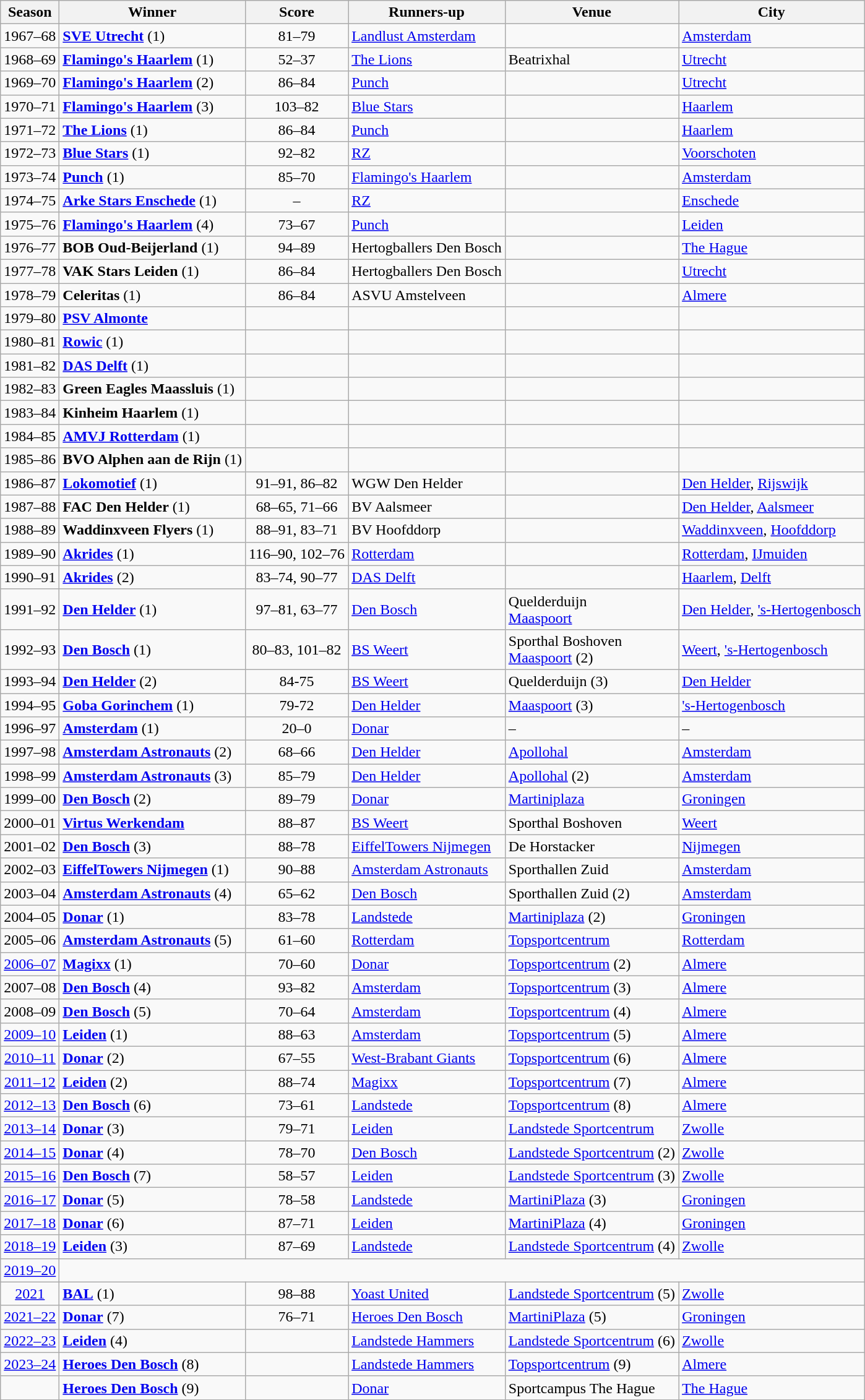<table class="sortable wikitable">
<tr>
<th>Season</th>
<th>Winner</th>
<th>Score</th>
<th>Runners-up</th>
<th>Venue</th>
<th>City</th>
</tr>
<tr>
<td align="center">1967–68</td>
<td><strong><a href='#'>SVE Utrecht</a></strong> (1)</td>
<td align="center">81–79</td>
<td><a href='#'>Landlust Amsterdam</a></td>
<td></td>
<td><a href='#'>Amsterdam</a></td>
</tr>
<tr>
<td align="center">1968–69</td>
<td><strong><a href='#'>Flamingo's Haarlem</a></strong> (1)</td>
<td align="center">52–37</td>
<td><a href='#'>The Lions</a></td>
<td>Beatrixhal</td>
<td><a href='#'>Utrecht</a></td>
</tr>
<tr>
<td align="center">1969–70</td>
<td><strong><a href='#'>Flamingo's Haarlem</a></strong> (2)</td>
<td align="center">86–84</td>
<td><a href='#'>Punch</a></td>
<td></td>
<td><a href='#'>Utrecht</a></td>
</tr>
<tr>
<td align="center">1970–71</td>
<td><strong><a href='#'>Flamingo's Haarlem</a></strong> (3)</td>
<td align="center">103–82</td>
<td><a href='#'>Blue Stars</a></td>
<td></td>
<td><a href='#'>Haarlem</a></td>
</tr>
<tr>
<td align="center">1971–72</td>
<td><a href='#'><strong>The Lions</strong></a> (1)</td>
<td align="center">86–84</td>
<td><a href='#'>Punch</a></td>
<td></td>
<td><a href='#'>Haarlem</a></td>
</tr>
<tr>
<td align="center">1972–73</td>
<td><a href='#'><strong>Blue Stars</strong></a> (1)</td>
<td align="center">92–82</td>
<td><a href='#'>RZ</a></td>
<td></td>
<td><a href='#'>Voorschoten</a></td>
</tr>
<tr>
<td align="center">1973–74</td>
<td><a href='#'><strong>Punch</strong></a> (1)</td>
<td align="center">85–70</td>
<td><a href='#'>Flamingo's Haarlem</a></td>
<td></td>
<td><a href='#'>Amsterdam</a></td>
</tr>
<tr>
<td align="center">1974–75</td>
<td><strong><a href='#'>Arke Stars Enschede</a></strong> (1)</td>
<td align="center">–</td>
<td><a href='#'>RZ</a></td>
<td></td>
<td><a href='#'>Enschede</a></td>
</tr>
<tr>
<td align="center">1975–76</td>
<td><strong><a href='#'>Flamingo's Haarlem</a></strong> (4)</td>
<td align="center">73–67</td>
<td><a href='#'>Punch</a></td>
<td></td>
<td><a href='#'>Leiden</a></td>
</tr>
<tr>
<td align="center">1976–77</td>
<td><strong>BOB Oud-Beijerland</strong> (1)</td>
<td align="center">94–89</td>
<td>Hertogballers Den Bosch</td>
<td></td>
<td><a href='#'>The Hague</a></td>
</tr>
<tr>
<td align="center">1977–78</td>
<td><strong>VAK Stars Leiden</strong> (1)</td>
<td align="center">86–84</td>
<td>Hertogballers Den Bosch</td>
<td></td>
<td><a href='#'>Utrecht</a></td>
</tr>
<tr>
<td align="center">1978–79</td>
<td><strong>Celeritas</strong> (1)</td>
<td align="center">86–84</td>
<td>ASVU Amstelveen</td>
<td></td>
<td><a href='#'>Almere</a></td>
</tr>
<tr>
<td align="center">1979–80</td>
<td><a href='#'><strong>PSV Almonte</strong></a></td>
<td align="center"></td>
<td></td>
<td></td>
<td></td>
</tr>
<tr>
<td align="center">1980–81</td>
<td><a href='#'><strong>Rowic</strong></a> (1)</td>
<td align="center"></td>
<td></td>
<td></td>
<td></td>
</tr>
<tr>
<td align="center">1981–82</td>
<td><strong><a href='#'>DAS Delft</a></strong> (1)</td>
<td align="center"></td>
<td></td>
<td></td>
<td></td>
</tr>
<tr>
<td align="center">1982–83</td>
<td><strong>Green Eagles Maassluis</strong> (1)</td>
<td align="center"></td>
<td></td>
<td></td>
<td></td>
</tr>
<tr>
<td align="center">1983–84</td>
<td><strong>Kinheim Haarlem</strong> (1)</td>
<td align="center"></td>
<td></td>
<td></td>
<td></td>
</tr>
<tr>
<td align="center">1984–85</td>
<td><a href='#'><strong>AMVJ Rotterdam</strong></a> (1)</td>
<td align="center"></td>
<td></td>
<td></td>
<td></td>
</tr>
<tr>
<td align="center">1985–86</td>
<td><strong>BVO Alphen aan de Rijn</strong> (1)</td>
<td align="center"></td>
<td></td>
<td></td>
<td></td>
</tr>
<tr>
<td align="center">1986–87</td>
<td><a href='#'><strong>Lokomotief</strong></a> (1)</td>
<td align="center">91–91, 86–82</td>
<td>WGW Den Helder</td>
<td></td>
<td><a href='#'>Den Helder</a>, <a href='#'>Rijswijk</a></td>
</tr>
<tr>
<td align="center">1987–88</td>
<td><strong>FAC Den Helder</strong> (1)</td>
<td align="center">68–65, 71–66</td>
<td>BV Aalsmeer</td>
<td></td>
<td><a href='#'>Den Helder</a>, <a href='#'>Aalsmeer</a></td>
</tr>
<tr>
<td align="center">1988–89</td>
<td><strong>Waddinxveen Flyers</strong> (1)</td>
<td align="center">88–91, 83–71</td>
<td>BV Hoofddorp</td>
<td></td>
<td><a href='#'>Waddinxveen</a>, <a href='#'>Hoofddorp</a></td>
</tr>
<tr>
<td align="center">1989–90</td>
<td><a href='#'><strong>Akrides</strong></a> (1)</td>
<td align="center">116–90, 102–76</td>
<td><a href='#'>Rotterdam</a></td>
<td></td>
<td><a href='#'>Rotterdam</a>, <a href='#'>IJmuiden</a></td>
</tr>
<tr>
<td align="center">1990–91</td>
<td><a href='#'><strong>Akrides</strong></a> (2)</td>
<td align="center">83–74, 90–77</td>
<td><a href='#'>DAS Delft</a></td>
<td></td>
<td><a href='#'>Haarlem</a>, <a href='#'>Delft</a></td>
</tr>
<tr>
<td align="center">1991–92</td>
<td><a href='#'><strong>Den Helder</strong></a> (1)</td>
<td align="center">97–81, 63–77</td>
<td><a href='#'>Den Bosch</a></td>
<td>Quelderduijn<br> <a href='#'>Maaspoort</a></td>
<td><a href='#'>Den Helder</a>, <a href='#'>'s-Hertogenbosch</a></td>
</tr>
<tr>
<td align="center">1992–93</td>
<td><a href='#'><strong>Den Bosch</strong></a> (1)</td>
<td align="center">80–83, 101–82</td>
<td><a href='#'>BS Weert</a></td>
<td>Sporthal Boshoven<br> <a href='#'>Maaspoort</a> (2)</td>
<td><a href='#'>Weert</a>, <a href='#'>'s-Hertogenbosch</a></td>
</tr>
<tr>
<td align="center">1993–94</td>
<td><a href='#'><strong>Den Helder</strong></a> (2)</td>
<td align="center">84-75</td>
<td><a href='#'>BS Weert</a></td>
<td>Quelderduijn (3)</td>
<td><a href='#'>Den Helder</a></td>
</tr>
<tr>
<td align="center">1994–95</td>
<td><a href='#'><strong>Goba Gorinchem</strong></a> (1)</td>
<td align="center">79-72</td>
<td><a href='#'>Den Helder</a></td>
<td><a href='#'>Maaspoort</a> (3)</td>
<td><a href='#'>'s-Hertogenbosch</a></td>
</tr>
<tr>
<td align="center">1996–97</td>
<td><a href='#'><strong>Amsterdam</strong></a> (1)</td>
<td align="center">20–0</td>
<td><a href='#'>Donar</a></td>
<td>–</td>
<td>–</td>
</tr>
<tr>
<td align="center">1997–98</td>
<td><a href='#'><strong>Amsterdam Astronauts</strong></a> (2)</td>
<td align="center">68–66</td>
<td><a href='#'>Den Helder</a></td>
<td><a href='#'>Apollohal</a></td>
<td><a href='#'>Amsterdam</a></td>
</tr>
<tr>
<td align="center">1998–99</td>
<td><a href='#'><strong>Amsterdam Astronauts</strong></a> (3)</td>
<td align="center">85–79</td>
<td><a href='#'>Den Helder</a></td>
<td><a href='#'>Apollohal</a> (2)</td>
<td><a href='#'>Amsterdam</a></td>
</tr>
<tr>
<td align="center">1999–00</td>
<td><a href='#'><strong>Den Bosch</strong></a> (2)</td>
<td align="center">89–79</td>
<td><a href='#'>Donar</a></td>
<td><a href='#'>Martiniplaza</a></td>
<td><a href='#'>Groningen</a></td>
</tr>
<tr>
<td align="center">2000–01</td>
<td><a href='#'><strong>Virtus Werkendam</strong></a></td>
<td align="center">88–87</td>
<td><a href='#'>BS Weert</a></td>
<td>Sporthal Boshoven</td>
<td><a href='#'>Weert</a></td>
</tr>
<tr>
<td align="center">2001–02</td>
<td><a href='#'><strong>Den Bosch</strong></a> (3)</td>
<td align="center">88–78</td>
<td><a href='#'>EiffelTowers Nijmegen</a></td>
<td>De Horstacker</td>
<td><a href='#'>Nijmegen</a></td>
</tr>
<tr>
<td align="center">2002–03</td>
<td><strong><a href='#'>EiffelTowers Nijmegen</a></strong> (1)</td>
<td align="center">90–88</td>
<td><a href='#'>Amsterdam Astronauts</a></td>
<td>Sporthallen Zuid</td>
<td><a href='#'>Amsterdam</a></td>
</tr>
<tr>
<td align="center">2003–04</td>
<td><a href='#'><strong>Amsterdam Astronauts</strong></a> (4)</td>
<td align="center">65–62</td>
<td><a href='#'>Den Bosch</a></td>
<td>Sporthallen Zuid (2)</td>
<td><a href='#'>Amsterdam</a></td>
</tr>
<tr>
<td align="center">2004–05</td>
<td><strong><a href='#'>Donar</a></strong> (1)</td>
<td align="center">83–78</td>
<td><a href='#'>Landstede</a></td>
<td><a href='#'>Martiniplaza</a> (2)</td>
<td><a href='#'>Groningen</a></td>
</tr>
<tr>
<td align="center">2005–06</td>
<td><a href='#'><strong>Amsterdam Astronauts</strong></a>  (5)</td>
<td align="center">61–60</td>
<td><a href='#'>Rotterdam</a></td>
<td><a href='#'>Topsportcentrum</a></td>
<td><a href='#'>Rotterdam</a></td>
</tr>
<tr>
<td align="center"><a href='#'>2006–07</a></td>
<td><a href='#'><strong>Magixx</strong></a> (1)</td>
<td align="center">70–60</td>
<td><a href='#'>Donar</a></td>
<td><a href='#'>Topsportcentrum</a> (2)</td>
<td><a href='#'>Almere</a></td>
</tr>
<tr>
<td align="center">2007–08</td>
<td><a href='#'><strong>Den Bosch</strong></a> (4)</td>
<td align="center">93–82</td>
<td><a href='#'>Amsterdam</a></td>
<td><a href='#'>Topsportcentrum</a> (3)</td>
<td><a href='#'>Almere</a></td>
</tr>
<tr>
<td align="center">2008–09</td>
<td><a href='#'><strong>Den Bosch</strong></a> (5)</td>
<td align="center">70–64</td>
<td><a href='#'>Amsterdam</a></td>
<td><a href='#'>Topsportcentrum</a> (4)</td>
<td><a href='#'>Almere</a></td>
</tr>
<tr>
<td align="center"><a href='#'>2009–10</a></td>
<td><a href='#'><strong>Leiden</strong></a> (1)</td>
<td align="center">88–63</td>
<td><a href='#'>Amsterdam</a></td>
<td><a href='#'>Topsportcentrum</a> (5)</td>
<td><a href='#'>Almere</a></td>
</tr>
<tr>
<td align="center"><a href='#'>2010–11</a></td>
<td><strong><a href='#'>Donar</a></strong> (2)</td>
<td align="center">67–55</td>
<td><a href='#'>West-Brabant Giants</a></td>
<td><a href='#'>Topsportcentrum</a> (6)</td>
<td><a href='#'>Almere</a></td>
</tr>
<tr>
<td align="center"><a href='#'>2011–12</a></td>
<td><a href='#'><strong>Leiden</strong></a> (2)</td>
<td align="center">88–74</td>
<td><a href='#'>Magixx</a></td>
<td><a href='#'>Topsportcentrum</a> (7)</td>
<td><a href='#'>Almere</a></td>
</tr>
<tr>
<td align="center"><a href='#'>2012–13</a></td>
<td><a href='#'><strong>Den Bosch</strong></a> (6)</td>
<td align="center">73–61</td>
<td><a href='#'>Landstede</a></td>
<td><a href='#'>Topsportcentrum</a> (8)</td>
<td><a href='#'>Almere</a></td>
</tr>
<tr>
<td align="center"><a href='#'>2013–14</a></td>
<td><strong><a href='#'>Donar</a></strong> (3)</td>
<td align="center">79–71</td>
<td><a href='#'>Leiden</a></td>
<td><a href='#'>Landstede Sportcentrum</a></td>
<td><a href='#'>Zwolle</a></td>
</tr>
<tr>
<td align="center"><a href='#'>2014–15</a></td>
<td><a href='#'><strong>Donar</strong></a> (4)</td>
<td align="center">78–70</td>
<td><a href='#'>Den Bosch</a></td>
<td><a href='#'>Landstede Sportcentrum</a> (2)</td>
<td><a href='#'>Zwolle</a></td>
</tr>
<tr>
<td align="center"><a href='#'>2015–16</a></td>
<td><a href='#'><strong>Den Bosch</strong></a> (7)</td>
<td align="center">58–57</td>
<td><a href='#'>Leiden</a></td>
<td><a href='#'>Landstede Sportcentrum</a> (3)</td>
<td><a href='#'>Zwolle</a></td>
</tr>
<tr>
<td align="center"><a href='#'>2016–17</a></td>
<td><a href='#'><strong>Donar</strong></a> (5)</td>
<td align="center">78–58</td>
<td><a href='#'>Landstede</a></td>
<td><a href='#'>MartiniPlaza</a> (3)</td>
<td><a href='#'>Groningen</a></td>
</tr>
<tr>
<td align="center"><a href='#'>2017–18</a></td>
<td><a href='#'><strong>Donar</strong></a> (6)</td>
<td align="center">87–71</td>
<td><a href='#'>Leiden</a></td>
<td><a href='#'>MartiniPlaza</a> (4)</td>
<td><a href='#'>Groningen</a></td>
</tr>
<tr>
<td align="center"><a href='#'>2018–19</a></td>
<td><a href='#'><strong>Leiden</strong></a> (3)</td>
<td align="center">87–69</td>
<td><a href='#'>Landstede</a></td>
<td><a href='#'>Landstede Sportcentrum</a> (4)</td>
<td><a href='#'>Zwolle</a></td>
</tr>
<tr>
<td align=center><a href='#'>2019–20</a></td>
<td colspan=5 class=sortbottom></td>
</tr>
<tr>
<td align=center><a href='#'>2021</a></td>
<td><a href='#'><strong>BAL</strong></a> (1)</td>
<td align=center>98–88</td>
<td><a href='#'>Yoast United</a></td>
<td><a href='#'>Landstede Sportcentrum</a> (5)</td>
<td><a href='#'>Zwolle</a></td>
</tr>
<tr>
<td align=center><a href='#'>2021–22</a></td>
<td><a href='#'><strong>Donar</strong></a> (7)</td>
<td align=center>76–71</td>
<td><a href='#'>Heroes Den Bosch</a></td>
<td><a href='#'>MartiniPlaza</a> (5)</td>
<td><a href='#'>Groningen</a></td>
</tr>
<tr>
<td align="center"><a href='#'>2022–23</a></td>
<td><a href='#'><strong>Leiden</strong></a> (4)</td>
<td></td>
<td><a href='#'>Landstede Hammers</a></td>
<td><a href='#'>Landstede Sportcentrum</a> (6)</td>
<td><a href='#'>Zwolle</a></td>
</tr>
<tr>
<td align="center"><a href='#'>2023–24</a></td>
<td><strong><a href='#'>Heroes Den Bosch</a></strong> (8)</td>
<td></td>
<td><a href='#'>Landstede Hammers</a></td>
<td><a href='#'>Topsportcentrum</a> (9)</td>
<td><a href='#'>Almere</a></td>
</tr>
<tr>
<td></td>
<td><strong><a href='#'>Heroes Den Bosch</a></strong> (9)</td>
<td></td>
<td><a href='#'>Donar</a></td>
<td>Sportcampus The Hague</td>
<td><a href='#'>The Hague</a></td>
</tr>
</table>
